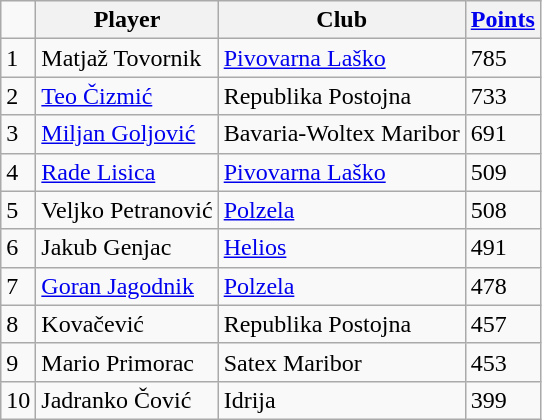<table class="wikitable">
<tr>
<td></td>
<th>Player</th>
<th>Club</th>
<th><a href='#'>Points</a></th>
</tr>
<tr>
<td>1</td>
<td>Matjaž Tovornik</td>
<td><a href='#'>Pivovarna Laško</a></td>
<td>785</td>
</tr>
<tr>
<td>2</td>
<td><a href='#'>Teo Čizmić</a></td>
<td>Republika Postojna</td>
<td>733</td>
</tr>
<tr>
<td>3</td>
<td><a href='#'>Miljan Goljović</a></td>
<td>Bavaria-Woltex Maribor</td>
<td>691</td>
</tr>
<tr>
<td>4</td>
<td><a href='#'>Rade Lisica</a></td>
<td><a href='#'>Pivovarna Laško</a></td>
<td>509</td>
</tr>
<tr>
<td>5</td>
<td>Veljko Petranović</td>
<td><a href='#'>Polzela</a></td>
<td>508</td>
</tr>
<tr>
<td>6</td>
<td>Jakub Genjac</td>
<td><a href='#'>Helios</a></td>
<td>491</td>
</tr>
<tr>
<td>7</td>
<td><a href='#'>Goran Jagodnik</a></td>
<td><a href='#'>Polzela</a></td>
<td>478</td>
</tr>
<tr>
<td>8</td>
<td>Kovačević</td>
<td>Republika Postojna</td>
<td>457</td>
</tr>
<tr>
<td>9</td>
<td>Mario Primorac</td>
<td>Satex Maribor</td>
<td>453</td>
</tr>
<tr>
<td>10</td>
<td>Jadranko Čović</td>
<td>Idrija</td>
<td>399</td>
</tr>
</table>
